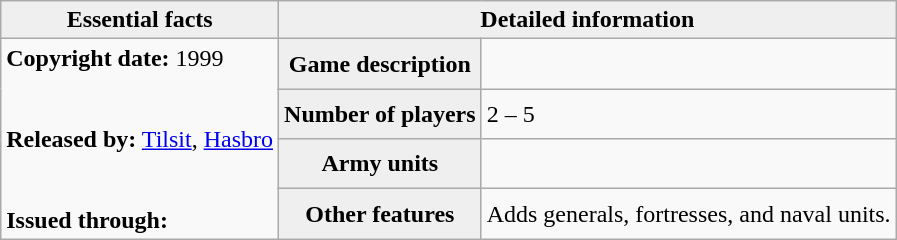<table class="wikitable">
<tr>
<th style="background:#efefef;">Essential facts</th>
<th style="background:#efefef;" colspan=2>Detailed information</th>
</tr>
<tr>
<td rowspan=4><strong>Copyright date:</strong> 1999<br><br><br> <strong>Released by:</strong> <a href='#'>Tilsit</a>, <a href='#'>Hasbro</a> <br><br><br> <strong>Issued through:</strong></td>
<th style="background:#efefef;">Game description</th>
<td></td>
</tr>
<tr>
<th style="background:#efefef;">Number of players</th>
<td>2 – 5</td>
</tr>
<tr>
<th style="background:#efefef;">Army units</th>
<td></td>
</tr>
<tr>
<th style="background:#efefef;">Other features</th>
<td>Adds generals, fortresses, and naval units.</td>
</tr>
</table>
